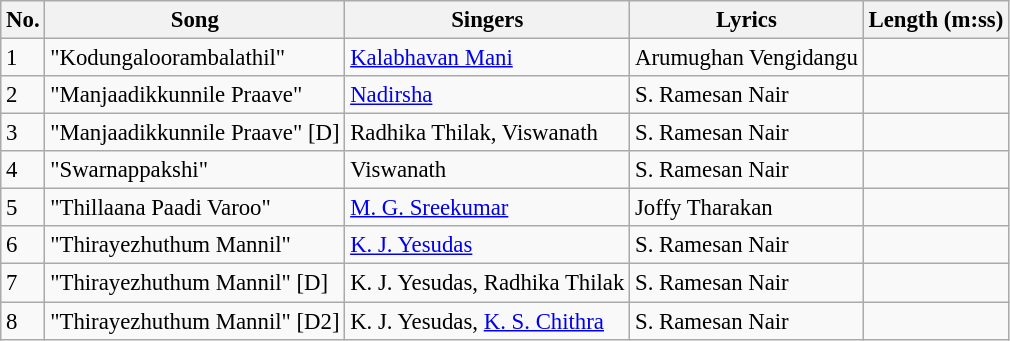<table class="wikitable" style="font-size:95%;">
<tr>
<th>No.</th>
<th>Song</th>
<th>Singers</th>
<th>Lyrics</th>
<th>Length (m:ss)</th>
</tr>
<tr>
<td>1</td>
<td>"Kodungaloorambalathil"</td>
<td><a href='#'>Kalabhavan Mani</a></td>
<td>Arumughan Vengidangu</td>
<td></td>
</tr>
<tr>
<td>2</td>
<td>"Manjaadikkunnile Praave"</td>
<td><a href='#'>Nadirsha</a></td>
<td>S. Ramesan Nair</td>
<td></td>
</tr>
<tr>
<td>3</td>
<td>"Manjaadikkunnile Praave" [D]</td>
<td>Radhika Thilak, Viswanath</td>
<td>S. Ramesan Nair</td>
<td></td>
</tr>
<tr>
<td>4</td>
<td>"Swarnappakshi"</td>
<td>Viswanath</td>
<td>S. Ramesan Nair</td>
<td></td>
</tr>
<tr>
<td>5</td>
<td>"Thillaana Paadi Varoo"</td>
<td><a href='#'>M. G. Sreekumar</a></td>
<td>Joffy Tharakan</td>
<td></td>
</tr>
<tr>
<td>6</td>
<td>"Thirayezhuthum Mannil"</td>
<td><a href='#'>K. J. Yesudas</a></td>
<td>S. Ramesan Nair</td>
<td></td>
</tr>
<tr>
<td>7</td>
<td>"Thirayezhuthum Mannil" [D]</td>
<td>K. J. Yesudas, Radhika Thilak</td>
<td>S. Ramesan Nair</td>
<td></td>
</tr>
<tr>
<td>8</td>
<td>"Thirayezhuthum Mannil" [D2]</td>
<td>K. J. Yesudas, <a href='#'>K. S. Chithra</a></td>
<td>S. Ramesan Nair</td>
<td></td>
</tr>
</table>
